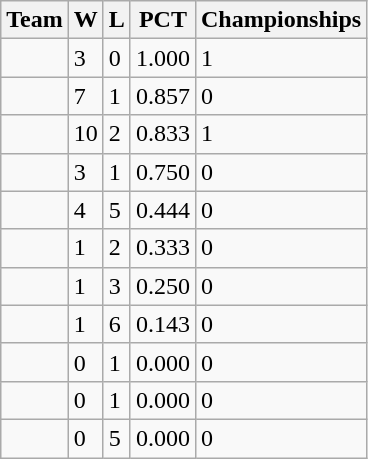<table class=wikitable>
<tr>
<th>Team</th>
<th>W</th>
<th>L</th>
<th>PCT</th>
<th>Championships</th>
</tr>
<tr>
<td></td>
<td>3</td>
<td>0</td>
<td>1.000</td>
<td>1</td>
</tr>
<tr>
<td></td>
<td>7</td>
<td>1</td>
<td>0.857</td>
<td>0</td>
</tr>
<tr>
<td></td>
<td>10</td>
<td>2</td>
<td>0.833</td>
<td>1</td>
</tr>
<tr>
<td></td>
<td>3</td>
<td>1</td>
<td>0.750</td>
<td>0</td>
</tr>
<tr>
<td></td>
<td>4</td>
<td>5</td>
<td>0.444</td>
<td>0</td>
</tr>
<tr>
<td></td>
<td>1</td>
<td>2</td>
<td>0.333</td>
<td>0</td>
</tr>
<tr>
<td></td>
<td>1</td>
<td>3</td>
<td>0.250</td>
<td>0</td>
</tr>
<tr>
<td></td>
<td>1</td>
<td>6</td>
<td>0.143</td>
<td>0</td>
</tr>
<tr>
<td></td>
<td>0</td>
<td>1</td>
<td>0.000</td>
<td>0</td>
</tr>
<tr>
<td></td>
<td>0</td>
<td>1</td>
<td>0.000</td>
<td>0</td>
</tr>
<tr>
<td></td>
<td>0</td>
<td>5</td>
<td>0.000</td>
<td>0</td>
</tr>
</table>
